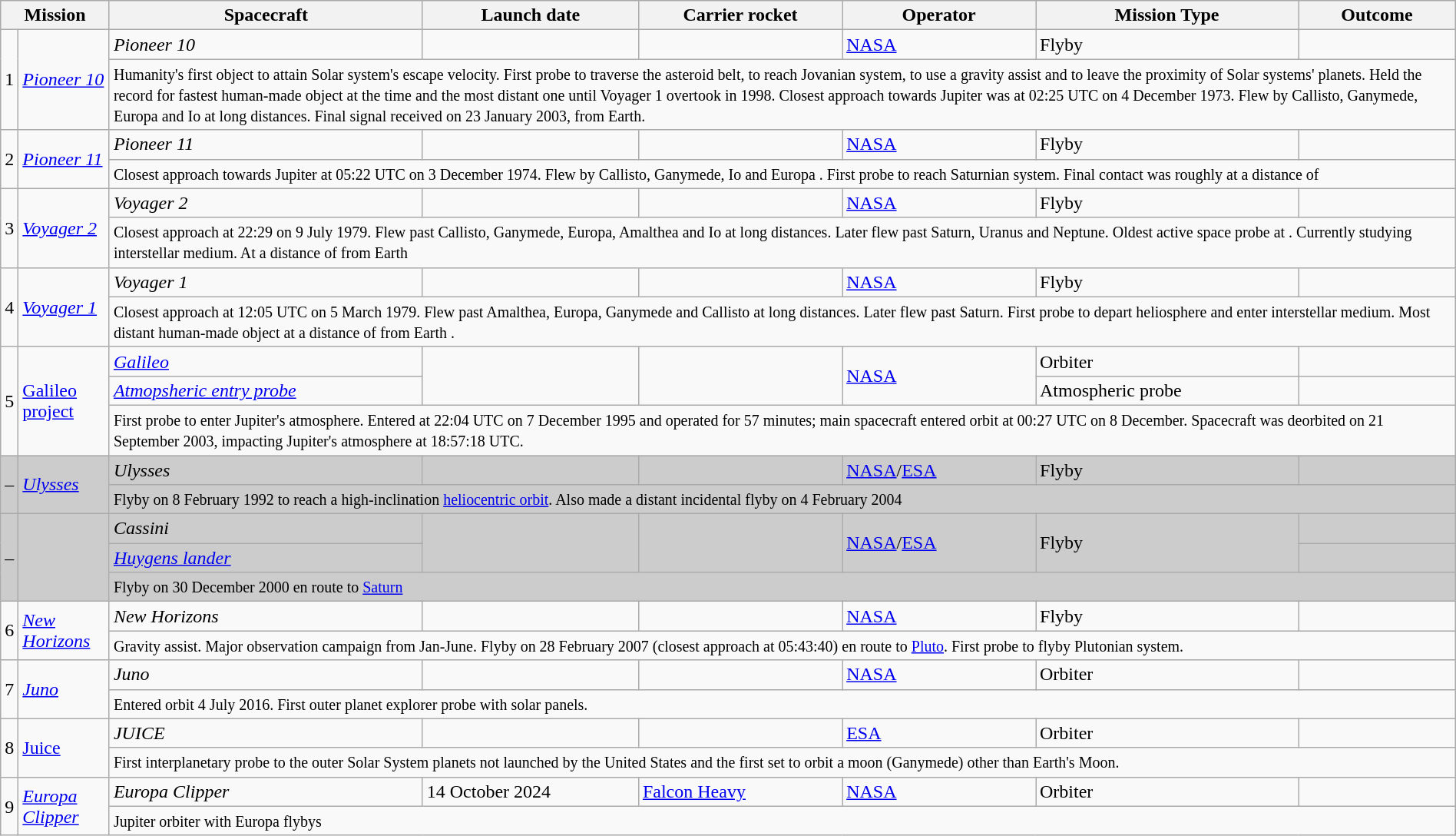<table class="wikitable sortable sticky-header" style="width:100%">
<tr>
<th colspan="2">Mission</th>
<th>Spacecraft</th>
<th>Launch date</th>
<th>Carrier rocket</th>
<th>Operator</th>
<th>Mission Type</th>
<th>Outcome</th>
</tr>
<tr>
<td rowspan="2">1</td>
<td rowspan="2"><em><a href='#'>Pioneer 10</a></em></td>
<td><em>Pioneer 10</em></td>
<td></td>
<td></td>
<td> <a href='#'>NASA</a></td>
<td>Flyby</td>
<td></td>
</tr>
<tr>
<td colspan="6"><small>Humanity's first object to attain Solar system's escape velocity. First probe to traverse the asteroid belt, to reach Jovanian system, to use a gravity assist and to leave the proximity of Solar systems' planets. Held the record for fastest human-made object at the time and the most distant one until Voyager 1 overtook in 1998. Closest approach towards Jupiter was at 02:25 UTC on 4 December 1973. Flew by Callisto, Ganymede, Europa and Io at long distances. Final signal received on 23 January 2003,  from Earth.</small></td>
</tr>
<tr>
<td rowspan="2">2</td>
<td rowspan="2"><em><a href='#'>Pioneer 11</a></em></td>
<td><em>Pioneer 11</em></td>
<td></td>
<td></td>
<td> <a href='#'>NASA</a></td>
<td>Flyby</td>
<td></td>
</tr>
<tr>
<td colspan="6"><small>Closest approach towards Jupiter at 05:22 UTC on 3 December 1974. Flew by Callisto, Ganymede, Io and Europa . First probe to reach Saturnian system. Final contact was roughly at a distance of </small></td>
</tr>
<tr>
<td rowspan="2">3</td>
<td rowspan="2"><em><a href='#'>Voyager 2</a></em></td>
<td><em>Voyager 2</em></td>
<td></td>
<td></td>
<td> <a href='#'>NASA</a></td>
<td>Flyby</td>
<td></td>
</tr>
<tr>
<td colspan="6"><small>Closest approach at 22:29 on 9 July 1979. Flew past Callisto, Ganymede, Europa, Amalthea and Io at long distances. Later flew past Saturn, Uranus and Neptune. Oldest active space probe at . Currently studying interstellar medium. At a distance of  from Earth </small></td>
</tr>
<tr>
<td rowspan="2">4</td>
<td rowspan="2"><em><a href='#'>Voyager 1</a></em></td>
<td><em>Voyager 1</em></td>
<td></td>
<td></td>
<td> <a href='#'>NASA</a></td>
<td>Flyby</td>
<td></td>
</tr>
<tr>
<td colspan="6"><small>Closest approach at 12:05 UTC on 5 March 1979. Flew past Amalthea, Europa, Ganymede and Callisto at long distances. Later flew past Saturn. First probe to depart heliosphere and enter interstellar medium. Most distant human-made object at a distance of  from Earth .</small></td>
</tr>
<tr>
<td rowspan="3">5</td>
<td rowspan="3"><a href='#'>Galileo project</a></td>
<td><em><a href='#'>Galileo</a></em></td>
<td rowspan="2"></td>
<td rowspan="2"></td>
<td rowspan="2"> <a href='#'>NASA</a></td>
<td>Orbiter</td>
<td></td>
</tr>
<tr>
<td><em><a href='#'>Atmopsheric entry probe</a></em></td>
<td>Atmospheric probe</td>
<td></td>
</tr>
<tr>
<td colspan="6"><small>First probe to enter Jupiter's atmosphere. Entered at 22:04 UTC on 7 December 1995 and operated for 57 minutes; main spacecraft entered orbit at 00:27 UTC on 8 December. Spacecraft was deorbited on 21 September 2003, impacting Jupiter's atmosphere at 18:57:18 UTC.</small></td>
</tr>
<tr style="background-color:#cccccc;">
<td rowspan="2">–</td>
<td rowspan="2"><em><a href='#'>Ulysses</a></em></td>
<td><em>Ulysses</em></td>
<td></td>
<td></td>
<td>  <a href='#'>NASA</a>/<a href='#'>ESA</a></td>
<td>Flyby</td>
<td></td>
</tr>
<tr style="background-color:#cccccc;">
<td colspan="6"><small>Flyby on 8 February 1992 to reach a high-inclination <a href='#'>heliocentric orbit</a>. Also made a distant incidental flyby on 4 February 2004</small></td>
</tr>
<tr style="background-color:#cccccc;">
<td rowspan="3">–</td>
<td rowspan="3"></td>
<td><em>Cassini</em></td>
<td rowspan="2"></td>
<td rowspan="2"></td>
<td rowspan="2">  <a href='#'>NASA</a>/<a href='#'>ESA</a></td>
<td rowspan="2">Flyby</td>
<td></td>
</tr>
<tr style="background-color:#cccccc;">
<td><em><a href='#'>Huygens lander</a></em></td>
<td></td>
</tr>
<tr style="background-color:#cccccc;">
<td colspan="6"><small>Flyby on 30 December 2000 en route to <a href='#'>Saturn</a></small></td>
</tr>
<tr>
<td rowspan="2">6</td>
<td rowspan="2"><em><a href='#'>New Horizons</a></em></td>
<td><em>New Horizons</em></td>
<td></td>
<td></td>
<td> <a href='#'>NASA</a></td>
<td>Flyby</td>
<td></td>
</tr>
<tr>
<td colspan="6"><small>Gravity assist. Major observation campaign from Jan-June. Flyby on 28 February 2007 (closest approach at 05:43:40) en route to <a href='#'>Pluto</a>. First probe to flyby Plutonian system.</small></td>
</tr>
<tr>
<td rowspan="2">7</td>
<td rowspan="2"><em><a href='#'>Juno</a></em></td>
<td><em>Juno</em></td>
<td></td>
<td></td>
<td> <a href='#'>NASA</a></td>
<td>Orbiter</td>
<td></td>
</tr>
<tr>
<td colspan="6"><small>Entered orbit 4 July 2016. First outer planet explorer probe with solar panels.</small></td>
</tr>
<tr>
<td rowspan="2">8</td>
<td rowspan="2"><a href='#'>Juice</a></td>
<td><em>JUICE</em></td>
<td></td>
<td></td>
<td> <a href='#'>ESA</a></td>
<td>Orbiter</td>
<td></td>
</tr>
<tr>
<td colspan="6"><small>First interplanetary probe to the outer Solar System planets not launched by the United States and the first set to orbit a moon (Ganymede) other than Earth's Moon.</small></td>
</tr>
<tr>
<td rowspan="2">9</td>
<td rowspan=2><em><a href='#'>Europa Clipper</a></em></td>
<td><em>Europa Clipper</em></td>
<td>14 October 2024</td>
<td><a href='#'>Falcon Heavy</a></td>
<td> <a href='#'>NASA</a></td>
<td>Orbiter</td>
<td></td>
</tr>
<tr>
<td colspan="6"><small>Jupiter orbiter with Europa flybys</small></td>
</tr>
</table>
